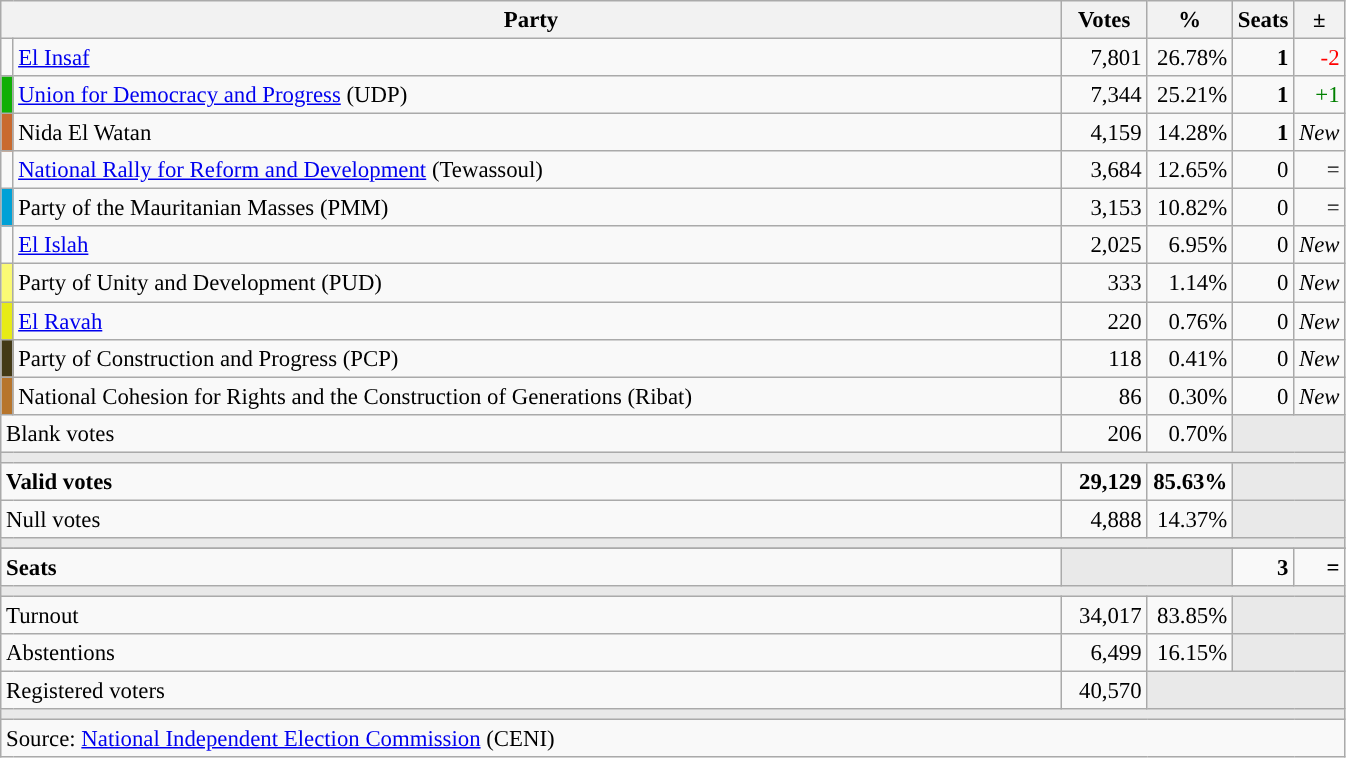<table class="wikitable" style="text-align:right;font-size:95%;">
<tr>
<th width="700" colspan="2">Party</th>
<th width="50">Votes</th>
<th width="50">%</th>
<th width="25">Seats</th>
<th width="20">±</th>
</tr>
<tr>
<td width="1" style="color:inherit;background:"></td>
<td style="text-align:left;"><a href='#'>El Insaf</a></td>
<td>7,801</td>
<td>26.78%</td>
<td><strong>1</strong></td>
<td style="color:red;">-2</td>
</tr>
<tr>
<td width="1" style="color:inherit;background:#0FAF05;"></td>
<td style="text-align:left;"><a href='#'>Union for Democracy and Progress</a> (UDP)</td>
<td>7,344</td>
<td>25.21%</td>
<td><strong>1</strong></td>
<td style="color:green;">+1</td>
</tr>
<tr>
<td width="1" style="color:inherit;background:#C96A2F;"></td>
<td style="text-align:left;">Nida El Watan</td>
<td>4,159</td>
<td>14.28%</td>
<td><strong>1</strong></td>
<td><em>New</em></td>
</tr>
<tr>
<td width="1" style="color:inherit;background:"></td>
<td style="text-align:left;"><a href='#'>National Rally for Reform and Development</a> (Tewassoul)</td>
<td>3,684</td>
<td>12.65%</td>
<td>0</td>
<td>=</td>
</tr>
<tr>
<td width="1" style="color:inherit;background:#00A1D7;"></td>
<td style="text-align:left;">Party of the Mauritanian Masses (PMM)</td>
<td>3,153</td>
<td>10.82%</td>
<td>0</td>
<td>=</td>
</tr>
<tr>
<td width="1" style="color:inherit;background:"></td>
<td style="text-align:left;"><a href='#'>El Islah</a></td>
<td>2,025</td>
<td>6.95%</td>
<td>0</td>
<td><em>New</em></td>
</tr>
<tr>
<td width="1" style="color:inherit;background:#FAFA75;"></td>
<td style="text-align:left;">Party of Unity and Development (PUD)</td>
<td>333</td>
<td>1.14%</td>
<td>0</td>
<td><em>New</em></td>
</tr>
<tr>
<td width="1" style="color:inherit;background:#E7EB16;"></td>
<td style="text-align:left;"><a href='#'>El Ravah</a></td>
<td>220</td>
<td>0.76%</td>
<td>0</td>
<td><em>New</em></td>
</tr>
<tr>
<td width="1" style="color:inherit;background:#433A16;"></td>
<td style="text-align:left;">Party of Construction and Progress (PCP)</td>
<td>118</td>
<td>0.41%</td>
<td>0</td>
<td><em>New</em></td>
</tr>
<tr>
<td width="1" style="color:inherit;background:#B7752C;"></td>
<td style="text-align:left;">National Cohesion for Rights and the Construction of Generations (Ribat)</td>
<td>86</td>
<td>0.30%</td>
<td>0</td>
<td><em>New</em></td>
</tr>
<tr>
<td colspan="2" style="text-align:left;">Blank votes</td>
<td>206</td>
<td>0.70%</td>
<td colspan="2" style="background:#E9E9E9;"></td>
</tr>
<tr>
<td colspan="6" style="background:#E9E9E9;"></td>
</tr>
<tr style="font-weight:bold;">
<td colspan="2" style="text-align:left;">Valid votes</td>
<td>29,129</td>
<td>85.63%</td>
<td colspan="2" style="background:#E9E9E9;"></td>
</tr>
<tr>
<td colspan="2" style="text-align:left;">Null votes</td>
<td>4,888</td>
<td>14.37%</td>
<td colspan="2" style="background:#E9E9E9;"></td>
</tr>
<tr>
<td colspan="6" style="background:#E9E9E9;"></td>
</tr>
<tr>
</tr>
<tr style="font-weight:bold;">
<td colspan="2" style="text-align:left;">Seats</td>
<td colspan="2" style="background:#E9E9E9;"></td>
<td>3</td>
<td>=</td>
</tr>
<tr>
<td colspan="6" style="background:#E9E9E9;"></td>
</tr>
<tr>
<td colspan="2" style="text-align:left;">Turnout</td>
<td>34,017</td>
<td>83.85%</td>
<td colspan="2" style="background:#E9E9E9;"></td>
</tr>
<tr>
<td colspan="2" style="text-align:left;">Abstentions</td>
<td>6,499</td>
<td>16.15%</td>
<td colspan="2" style="background:#E9E9E9;"></td>
</tr>
<tr>
<td colspan="2" style="text-align:left;">Registered voters</td>
<td>40,570</td>
<td colspan="3" style="background:#E9E9E9;"></td>
</tr>
<tr>
<td colspan="6" style="background:#E9E9E9;"></td>
</tr>
<tr>
<td colspan="6" style="text-align:left;">Source: <a href='#'>National Independent Election Commission</a> (CENI)</td>
</tr>
</table>
